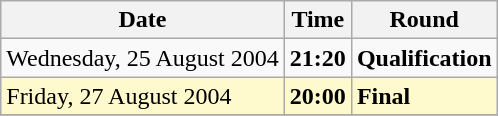<table class="wikitable">
<tr>
<th>Date</th>
<th>Time</th>
<th>Round</th>
</tr>
<tr>
<td>Wednesday, 25 August 2004</td>
<td><strong>21:20</strong></td>
<td><strong>Qualification</strong></td>
</tr>
<tr>
<td style=background:lemonchiffon>Friday, 27 August 2004</td>
<td style=background:lemonchiffon><strong>20:00</strong></td>
<td style=background:lemonchiffon><strong>Final</strong></td>
</tr>
<tr>
</tr>
</table>
